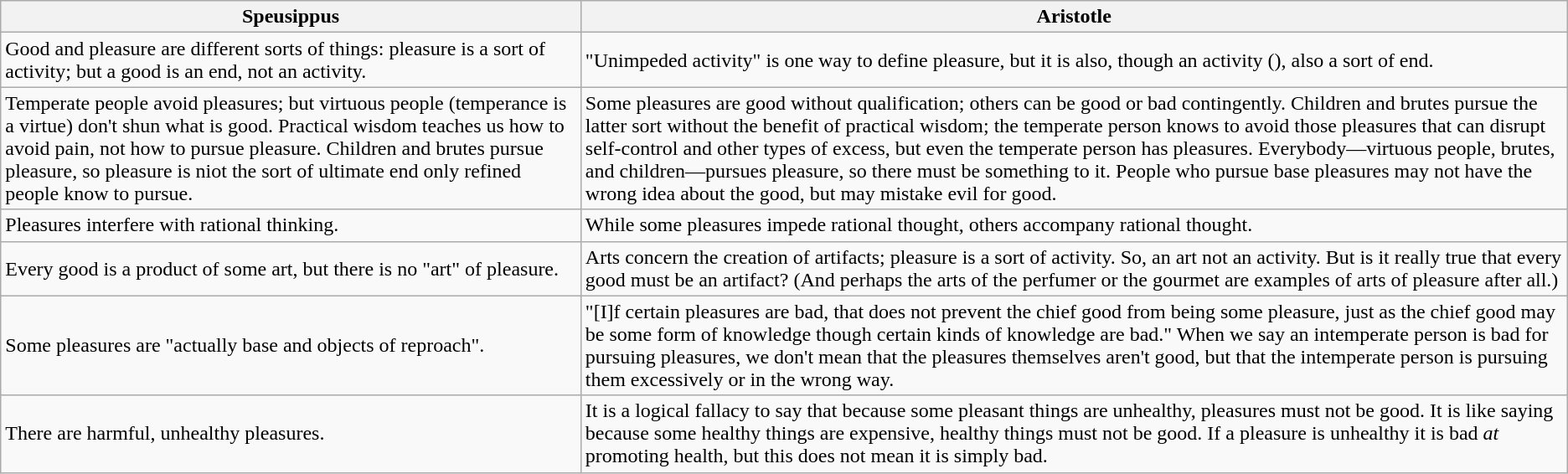<table class="wikitable">
<tr>
<th>Speusippus</th>
<th>Aristotle</th>
</tr>
<tr>
<td>Good and pleasure are different sorts of things: pleasure is a sort of activity; but a good is an end, not an activity.</td>
<td>"Unimpeded activity" is one way to define pleasure, but it is also, though an activity (), also a sort of end.</td>
</tr>
<tr>
<td>Temperate people avoid pleasures; but virtuous people (temperance is a virtue) don't shun what is good. Practical wisdom teaches us how to avoid pain, not how to pursue pleasure. Children and brutes pursue pleasure, so pleasure is niot the sort of ultimate end only refined people know to pursue.</td>
<td>Some pleasures are good without qualification; others can be good or bad contingently. Children and brutes pursue the latter sort without the benefit of practical wisdom; the temperate person knows to avoid those pleasures that can disrupt self-control and other types of excess, but even the temperate person has pleasures. Everybody—virtuous people, brutes, and children—pursues pleasure, so there must be something to it. People who pursue base pleasures may not have the wrong idea about the good, but may mistake evil for good.</td>
</tr>
<tr>
<td>Pleasures interfere with rational thinking.</td>
<td>While some pleasures impede rational thought, others accompany rational thought.</td>
</tr>
<tr>
<td>Every good is a product of some art, but there is no "art" of pleasure.</td>
<td>Arts concern the creation of artifacts; pleasure is a sort of activity. So, an art not an activity. But is it really true that every good must be an artifact? (And perhaps the arts of the perfumer or the gourmet are examples of arts of pleasure after all.)</td>
</tr>
<tr>
<td>Some pleasures are "actually base and objects of reproach".</td>
<td>"[I]f certain pleasures are bad, that does not prevent the chief good from being some pleasure, just as the chief good may be some form of knowledge though certain kinds of knowledge are bad." When we say an intemperate person is bad for pursuing pleasures, we don't mean that the pleasures themselves aren't good, but that the intemperate person is pursuing them excessively or in the wrong way.</td>
</tr>
<tr>
<td>There are harmful, unhealthy pleasures.</td>
<td>It is a logical fallacy to say that because some pleasant things are unhealthy, pleasures must not be good. It is like saying because some healthy things are expensive, healthy things must not be good. If a pleasure is unhealthy it is bad <em>at</em> promoting health, but this does not mean it is simply bad.</td>
</tr>
</table>
